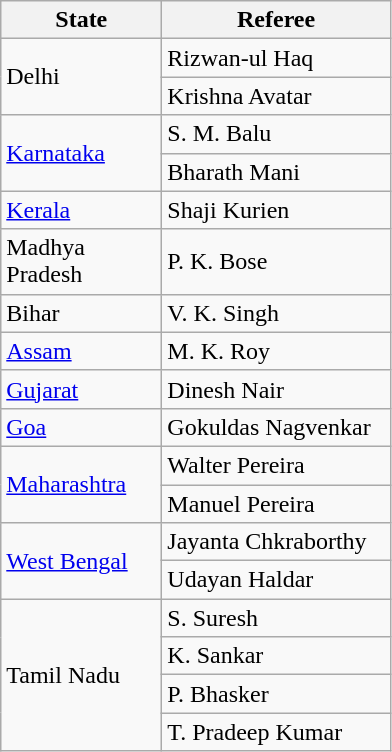<table class="wikitable sortable">
<tr>
<th width=100>State</th>
<th width=145>Referee</th>
</tr>
<tr>
<td rowspan="2">Delhi</td>
<td>Rizwan-ul Haq</td>
</tr>
<tr>
<td>Krishna Avatar</td>
</tr>
<tr>
<td rowspan="2"><a href='#'>Karnataka</a></td>
<td>S. M. Balu</td>
</tr>
<tr>
<td>Bharath Mani</td>
</tr>
<tr>
<td><a href='#'>Kerala</a></td>
<td>Shaji Kurien</td>
</tr>
<tr>
<td>Madhya Pradesh</td>
<td>P. K. Bose</td>
</tr>
<tr>
<td>Bihar</td>
<td>V. K. Singh</td>
</tr>
<tr>
<td><a href='#'>Assam</a></td>
<td>M. K. Roy</td>
</tr>
<tr>
<td><a href='#'>Gujarat</a></td>
<td>Dinesh Nair</td>
</tr>
<tr>
<td><a href='#'>Goa</a></td>
<td>Gokuldas Nagvenkar</td>
</tr>
<tr>
<td rowspan="2"><a href='#'>Maharashtra</a></td>
<td>Walter Pereira</td>
</tr>
<tr>
<td>Manuel Pereira</td>
</tr>
<tr>
<td rowspan="2"><a href='#'>West Bengal</a></td>
<td>Jayanta Chkraborthy</td>
</tr>
<tr>
<td>Udayan Haldar</td>
</tr>
<tr>
<td rowspan="4">Tamil Nadu</td>
<td>S. Suresh</td>
</tr>
<tr>
<td>K. Sankar</td>
</tr>
<tr>
<td>P. Bhasker</td>
</tr>
<tr>
<td>T. Pradeep Kumar</td>
</tr>
</table>
